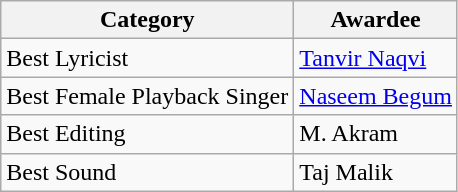<table class="wikitable">
<tr>
<th>Category</th>
<th>Awardee</th>
</tr>
<tr>
<td>Best Lyricist</td>
<td><a href='#'>Tanvir Naqvi</a></td>
</tr>
<tr>
<td>Best Female Playback Singer</td>
<td><a href='#'>Naseem Begum</a></td>
</tr>
<tr>
<td>Best Editing</td>
<td>M. Akram</td>
</tr>
<tr>
<td>Best Sound</td>
<td>Taj Malik</td>
</tr>
</table>
